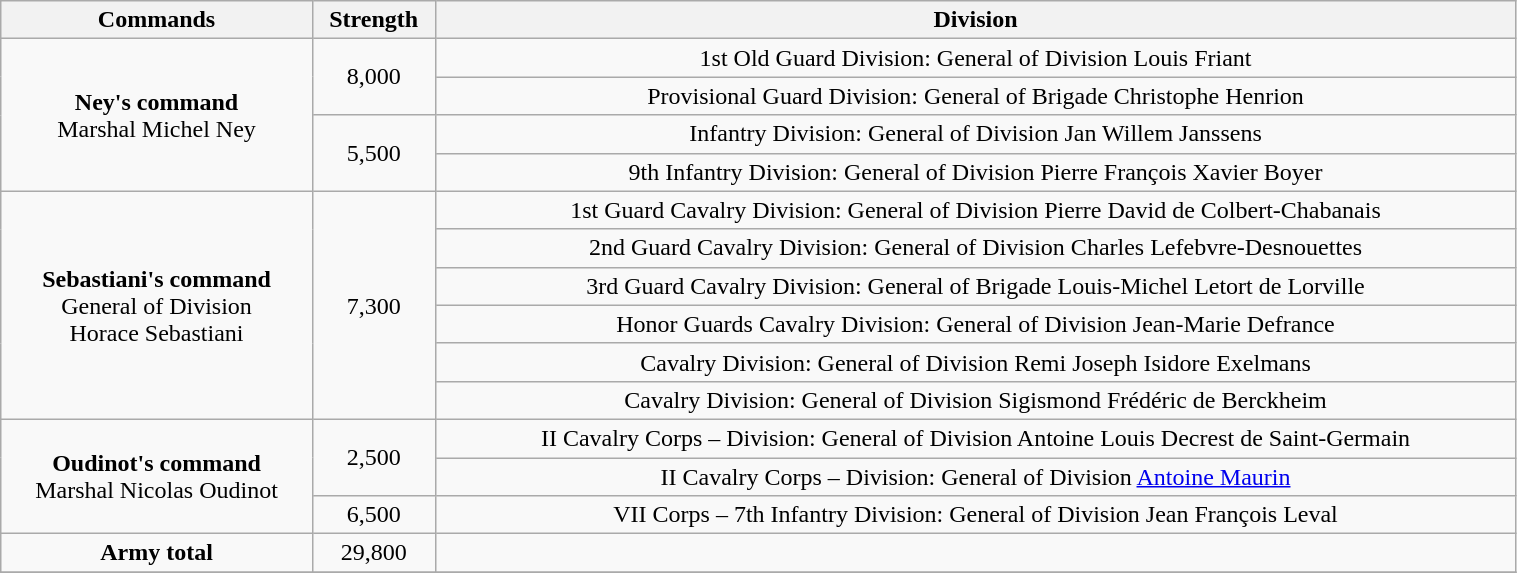<table class="wikitable" style="text-align:center; width:80%;">
<tr>
<th>Commands</th>
<th>Strength</th>
<th>Division</th>
</tr>
<tr>
<td ROWSPAN=4><strong>Ney's command</strong><br>Marshal Michel Ney</td>
<td ROWSPAN=2>8,000</td>
<td>1st Old Guard Division: General of Division Louis Friant</td>
</tr>
<tr>
<td>Provisional Guard Division: General of Brigade Christophe Henrion</td>
</tr>
<tr>
<td ROWSPAN=2>5,500</td>
<td>Infantry Division: General of Division Jan Willem Janssens</td>
</tr>
<tr>
<td>9th Infantry Division: General of Division Pierre François Xavier Boyer</td>
</tr>
<tr>
<td ROWSPAN=6><strong>Sebastiani's command</strong><br>General of Division<br>Horace Sebastiani</td>
<td ROWSPAN=6>7,300</td>
<td>1st Guard Cavalry Division: General of Division Pierre David de Colbert-Chabanais</td>
</tr>
<tr>
<td>2nd Guard Cavalry Division: General of Division Charles Lefebvre-Desnouettes</td>
</tr>
<tr>
<td>3rd Guard Cavalry Division: General of Brigade Louis-Michel Letort de Lorville</td>
</tr>
<tr>
<td>Honor Guards Cavalry Division: General of Division Jean-Marie Defrance</td>
</tr>
<tr>
<td>Cavalry Division: General of Division Remi Joseph Isidore Exelmans</td>
</tr>
<tr>
<td>Cavalry Division: General of Division Sigismond Frédéric de Berckheim</td>
</tr>
<tr>
<td ROWSPAN=3><strong>Oudinot's command</strong><br>Marshal Nicolas Oudinot</td>
<td ROWSPAN=2>2,500</td>
<td>II Cavalry Corps – Division: General of Division Antoine Louis Decrest de Saint-Germain</td>
</tr>
<tr>
<td>II Cavalry Corps – Division: General of Division <a href='#'>Antoine Maurin</a></td>
</tr>
<tr>
<td ROWSPAN=1>6,500</td>
<td>VII Corps – 7th Infantry Division: General of Division Jean François Leval</td>
</tr>
<tr>
<td ROWSPAN=1><strong>Army total</strong></td>
<td ROWSPAN=1>29,800</td>
<td></td>
</tr>
<tr>
</tr>
</table>
